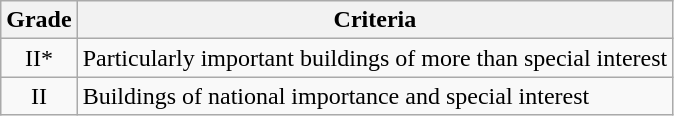<table class="wikitable">
<tr>
<th>Grade</th>
<th>Criteria</th>
</tr>
<tr>
<td align="center" >II*</td>
<td>Particularly important buildings of more than special interest</td>
</tr>
<tr>
<td align="center" >II</td>
<td>Buildings of national importance and special interest</td>
</tr>
</table>
